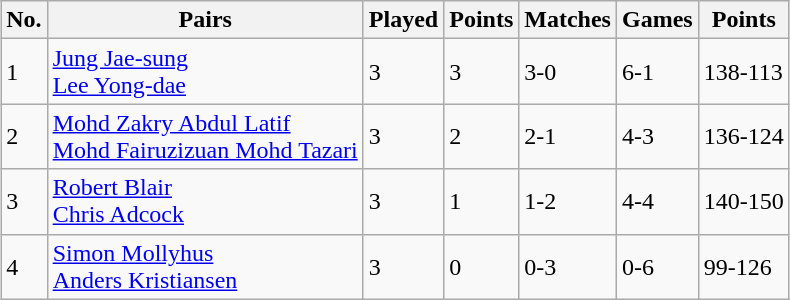<table class=wikitable style="margin:auto;">
<tr>
<th>No.</th>
<th>Pairs</th>
<th>Played</th>
<th>Points</th>
<th>Matches</th>
<th>Games</th>
<th>Points</th>
</tr>
<tr>
<td>1</td>
<td> <a href='#'>Jung Jae-sung</a> <br>  <a href='#'>Lee Yong-dae</a></td>
<td>3</td>
<td>3</td>
<td>3-0</td>
<td>6-1</td>
<td>138-113</td>
</tr>
<tr>
<td>2</td>
<td> <a href='#'>Mohd Zakry Abdul Latif</a> <br>  <a href='#'>Mohd Fairuzizuan Mohd Tazari</a></td>
<td>3</td>
<td>2</td>
<td>2-1</td>
<td>4-3</td>
<td>136-124</td>
</tr>
<tr>
<td>3</td>
<td> <a href='#'>Robert Blair</a> <br>  <a href='#'>Chris Adcock</a></td>
<td>3</td>
<td>1</td>
<td>1-2</td>
<td>4-4</td>
<td>140-150</td>
</tr>
<tr>
<td>4</td>
<td> <a href='#'>Simon Mollyhus</a> <br>  <a href='#'>Anders Kristiansen</a></td>
<td>3</td>
<td>0</td>
<td>0-3</td>
<td>0-6</td>
<td>99-126</td>
</tr>
</table>
